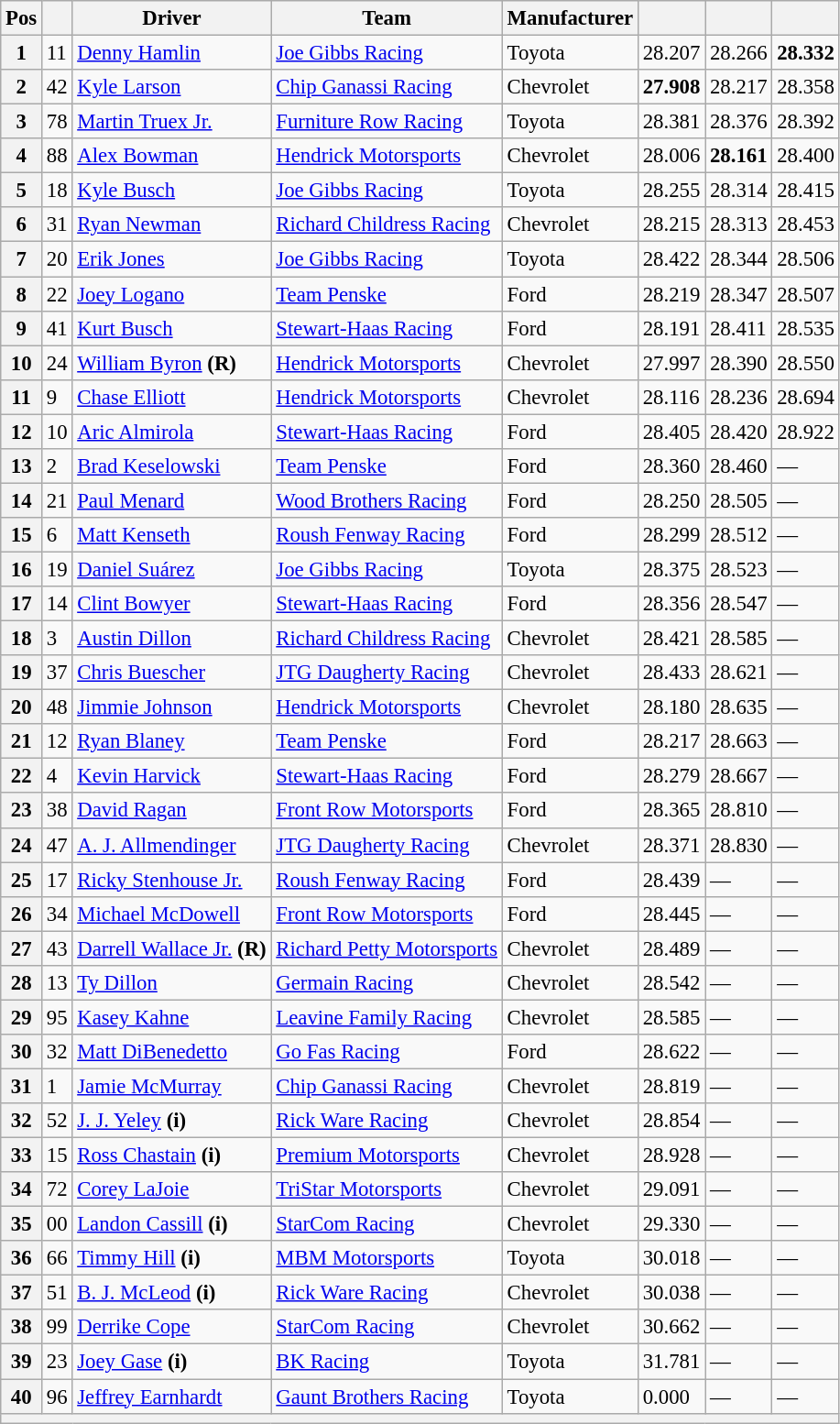<table class="wikitable" style="font-size:95%">
<tr>
<th>Pos</th>
<th></th>
<th>Driver</th>
<th>Team</th>
<th>Manufacturer</th>
<th></th>
<th></th>
<th></th>
</tr>
<tr>
<th>1</th>
<td>11</td>
<td><a href='#'>Denny Hamlin</a></td>
<td><a href='#'>Joe Gibbs Racing</a></td>
<td>Toyota</td>
<td>28.207</td>
<td>28.266</td>
<td><strong>28.332</strong></td>
</tr>
<tr>
<th>2</th>
<td>42</td>
<td><a href='#'>Kyle Larson</a></td>
<td><a href='#'>Chip Ganassi Racing</a></td>
<td>Chevrolet</td>
<td><strong>27.908</strong></td>
<td>28.217</td>
<td>28.358</td>
</tr>
<tr>
<th>3</th>
<td>78</td>
<td><a href='#'>Martin Truex Jr.</a></td>
<td><a href='#'>Furniture Row Racing</a></td>
<td>Toyota</td>
<td>28.381</td>
<td>28.376</td>
<td>28.392</td>
</tr>
<tr>
<th>4</th>
<td>88</td>
<td><a href='#'>Alex Bowman</a></td>
<td><a href='#'>Hendrick Motorsports</a></td>
<td>Chevrolet</td>
<td>28.006</td>
<td><strong>28.161</strong></td>
<td>28.400</td>
</tr>
<tr>
<th>5</th>
<td>18</td>
<td><a href='#'>Kyle Busch</a></td>
<td><a href='#'>Joe Gibbs Racing</a></td>
<td>Toyota</td>
<td>28.255</td>
<td>28.314</td>
<td>28.415</td>
</tr>
<tr>
<th>6</th>
<td>31</td>
<td><a href='#'>Ryan Newman</a></td>
<td><a href='#'>Richard Childress Racing</a></td>
<td>Chevrolet</td>
<td>28.215</td>
<td>28.313</td>
<td>28.453</td>
</tr>
<tr>
<th>7</th>
<td>20</td>
<td><a href='#'>Erik Jones</a></td>
<td><a href='#'>Joe Gibbs Racing</a></td>
<td>Toyota</td>
<td>28.422</td>
<td>28.344</td>
<td>28.506</td>
</tr>
<tr>
<th>8</th>
<td>22</td>
<td><a href='#'>Joey Logano</a></td>
<td><a href='#'>Team Penske</a></td>
<td>Ford</td>
<td>28.219</td>
<td>28.347</td>
<td>28.507</td>
</tr>
<tr>
<th>9</th>
<td>41</td>
<td><a href='#'>Kurt Busch</a></td>
<td><a href='#'>Stewart-Haas Racing</a></td>
<td>Ford</td>
<td>28.191</td>
<td>28.411</td>
<td>28.535</td>
</tr>
<tr>
<th>10</th>
<td>24</td>
<td><a href='#'>William Byron</a> <strong>(R)</strong></td>
<td><a href='#'>Hendrick Motorsports</a></td>
<td>Chevrolet</td>
<td>27.997</td>
<td>28.390</td>
<td>28.550</td>
</tr>
<tr>
<th>11</th>
<td>9</td>
<td><a href='#'>Chase Elliott</a></td>
<td><a href='#'>Hendrick Motorsports</a></td>
<td>Chevrolet</td>
<td>28.116</td>
<td>28.236</td>
<td>28.694</td>
</tr>
<tr>
<th>12</th>
<td>10</td>
<td><a href='#'>Aric Almirola</a></td>
<td><a href='#'>Stewart-Haas Racing</a></td>
<td>Ford</td>
<td>28.405</td>
<td>28.420</td>
<td>28.922</td>
</tr>
<tr>
<th>13</th>
<td>2</td>
<td><a href='#'>Brad Keselowski</a></td>
<td><a href='#'>Team Penske</a></td>
<td>Ford</td>
<td>28.360</td>
<td>28.460</td>
<td>—</td>
</tr>
<tr>
<th>14</th>
<td>21</td>
<td><a href='#'>Paul Menard</a></td>
<td><a href='#'>Wood Brothers Racing</a></td>
<td>Ford</td>
<td>28.250</td>
<td>28.505</td>
<td>—</td>
</tr>
<tr>
<th>15</th>
<td>6</td>
<td><a href='#'>Matt Kenseth</a></td>
<td><a href='#'>Roush Fenway Racing</a></td>
<td>Ford</td>
<td>28.299</td>
<td>28.512</td>
<td>—</td>
</tr>
<tr>
<th>16</th>
<td>19</td>
<td><a href='#'>Daniel Suárez</a></td>
<td><a href='#'>Joe Gibbs Racing</a></td>
<td>Toyota</td>
<td>28.375</td>
<td>28.523</td>
<td>—</td>
</tr>
<tr>
<th>17</th>
<td>14</td>
<td><a href='#'>Clint Bowyer</a></td>
<td><a href='#'>Stewart-Haas Racing</a></td>
<td>Ford</td>
<td>28.356</td>
<td>28.547</td>
<td>—</td>
</tr>
<tr>
<th>18</th>
<td>3</td>
<td><a href='#'>Austin Dillon</a></td>
<td><a href='#'>Richard Childress Racing</a></td>
<td>Chevrolet</td>
<td>28.421</td>
<td>28.585</td>
<td>—</td>
</tr>
<tr>
<th>19</th>
<td>37</td>
<td><a href='#'>Chris Buescher</a></td>
<td><a href='#'>JTG Daugherty Racing</a></td>
<td>Chevrolet</td>
<td>28.433</td>
<td>28.621</td>
<td>—</td>
</tr>
<tr>
<th>20</th>
<td>48</td>
<td><a href='#'>Jimmie Johnson</a></td>
<td><a href='#'>Hendrick Motorsports</a></td>
<td>Chevrolet</td>
<td>28.180</td>
<td>28.635</td>
<td>—</td>
</tr>
<tr>
<th>21</th>
<td>12</td>
<td><a href='#'>Ryan Blaney</a></td>
<td><a href='#'>Team Penske</a></td>
<td>Ford</td>
<td>28.217</td>
<td>28.663</td>
<td>—</td>
</tr>
<tr>
<th>22</th>
<td>4</td>
<td><a href='#'>Kevin Harvick</a></td>
<td><a href='#'>Stewart-Haas Racing</a></td>
<td>Ford</td>
<td>28.279</td>
<td>28.667</td>
<td>—</td>
</tr>
<tr>
<th>23</th>
<td>38</td>
<td><a href='#'>David Ragan</a></td>
<td><a href='#'>Front Row Motorsports</a></td>
<td>Ford</td>
<td>28.365</td>
<td>28.810</td>
<td>—</td>
</tr>
<tr>
<th>24</th>
<td>47</td>
<td><a href='#'>A. J. Allmendinger</a></td>
<td><a href='#'>JTG Daugherty Racing</a></td>
<td>Chevrolet</td>
<td>28.371</td>
<td>28.830</td>
<td>—</td>
</tr>
<tr>
<th>25</th>
<td>17</td>
<td><a href='#'>Ricky Stenhouse Jr.</a></td>
<td><a href='#'>Roush Fenway Racing</a></td>
<td>Ford</td>
<td>28.439</td>
<td>—</td>
<td>—</td>
</tr>
<tr>
<th>26</th>
<td>34</td>
<td><a href='#'>Michael McDowell</a></td>
<td><a href='#'>Front Row Motorsports</a></td>
<td>Ford</td>
<td>28.445</td>
<td>—</td>
<td>—</td>
</tr>
<tr>
<th>27</th>
<td>43</td>
<td><a href='#'>Darrell Wallace Jr.</a> <strong>(R)</strong></td>
<td><a href='#'>Richard Petty Motorsports</a></td>
<td>Chevrolet</td>
<td>28.489</td>
<td>—</td>
<td>—</td>
</tr>
<tr>
<th>28</th>
<td>13</td>
<td><a href='#'>Ty Dillon</a></td>
<td><a href='#'>Germain Racing</a></td>
<td>Chevrolet</td>
<td>28.542</td>
<td>—</td>
<td>—</td>
</tr>
<tr>
<th>29</th>
<td>95</td>
<td><a href='#'>Kasey Kahne</a></td>
<td><a href='#'>Leavine Family Racing</a></td>
<td>Chevrolet</td>
<td>28.585</td>
<td>—</td>
<td>—</td>
</tr>
<tr>
<th>30</th>
<td>32</td>
<td><a href='#'>Matt DiBenedetto</a></td>
<td><a href='#'>Go Fas Racing</a></td>
<td>Ford</td>
<td>28.622</td>
<td>—</td>
<td>—</td>
</tr>
<tr>
<th>31</th>
<td>1</td>
<td><a href='#'>Jamie McMurray</a></td>
<td><a href='#'>Chip Ganassi Racing</a></td>
<td>Chevrolet</td>
<td>28.819</td>
<td>—</td>
<td>—</td>
</tr>
<tr>
<th>32</th>
<td>52</td>
<td><a href='#'>J. J. Yeley</a> <strong>(i)</strong></td>
<td><a href='#'>Rick Ware Racing</a></td>
<td>Chevrolet</td>
<td>28.854</td>
<td>—</td>
<td>—</td>
</tr>
<tr>
<th>33</th>
<td>15</td>
<td><a href='#'>Ross Chastain</a> <strong>(i)</strong></td>
<td><a href='#'>Premium Motorsports</a></td>
<td>Chevrolet</td>
<td>28.928</td>
<td>—</td>
<td>—</td>
</tr>
<tr>
<th>34</th>
<td>72</td>
<td><a href='#'>Corey LaJoie</a></td>
<td><a href='#'>TriStar Motorsports</a></td>
<td>Chevrolet</td>
<td>29.091</td>
<td>—</td>
<td>—</td>
</tr>
<tr>
<th>35</th>
<td>00</td>
<td><a href='#'>Landon Cassill</a> <strong>(i)</strong></td>
<td><a href='#'>StarCom Racing</a></td>
<td>Chevrolet</td>
<td>29.330</td>
<td>—</td>
<td>—</td>
</tr>
<tr>
<th>36</th>
<td>66</td>
<td><a href='#'>Timmy Hill</a> <strong>(i)</strong></td>
<td><a href='#'>MBM Motorsports</a></td>
<td>Toyota</td>
<td>30.018</td>
<td>—</td>
<td>—</td>
</tr>
<tr>
<th>37</th>
<td>51</td>
<td><a href='#'>B. J. McLeod</a> <strong>(i)</strong></td>
<td><a href='#'>Rick Ware Racing</a></td>
<td>Chevrolet</td>
<td>30.038</td>
<td>—</td>
<td>—</td>
</tr>
<tr>
<th>38</th>
<td>99</td>
<td><a href='#'>Derrike Cope</a></td>
<td><a href='#'>StarCom Racing</a></td>
<td>Chevrolet</td>
<td>30.662</td>
<td>—</td>
<td>—</td>
</tr>
<tr>
<th>39</th>
<td>23</td>
<td><a href='#'>Joey Gase</a> <strong>(i)</strong></td>
<td><a href='#'>BK Racing</a></td>
<td>Toyota</td>
<td>31.781</td>
<td>—</td>
<td>—</td>
</tr>
<tr>
<th>40</th>
<td>96</td>
<td><a href='#'>Jeffrey Earnhardt</a></td>
<td><a href='#'>Gaunt Brothers Racing</a></td>
<td>Toyota</td>
<td>0.000</td>
<td>—</td>
<td>—</td>
</tr>
<tr>
<th colspan="8"></th>
</tr>
</table>
